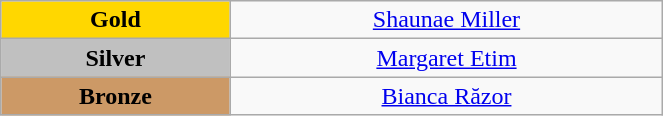<table class="wikitable" style="text-align:center; " width="35%">
<tr>
<td bgcolor="gold"><strong>Gold</strong></td>
<td><a href='#'>Shaunae Miller</a><br>  <small><em></em></small></td>
</tr>
<tr>
<td bgcolor="silver"><strong>Silver</strong></td>
<td><a href='#'>Margaret Etim</a><br>  <small><em></em></small></td>
</tr>
<tr>
<td bgcolor="CC9966"><strong>Bronze</strong></td>
<td><a href='#'>Bianca Răzor</a><br>  <small><em></em></small></td>
</tr>
</table>
